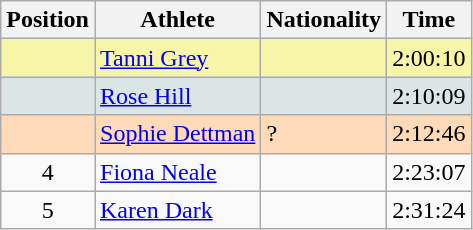<table class="wikitable sortable">
<tr>
<th>Position</th>
<th>Athlete</th>
<th>Nationality</th>
<th>Time</th>
</tr>
<tr bgcolor="#F7F6A8">
<td align=center></td>
<td><a href='#'>Tanni Grey</a></td>
<td></td>
<td>2:00:10</td>
</tr>
<tr bgcolor="#DCE5E5">
<td align=center></td>
<td><a href='#'>Rose Hill</a></td>
<td></td>
<td>2:10:09</td>
</tr>
<tr bgcolor="#FFDAB9">
<td align=center></td>
<td><a href='#'>Sophie Dettman</a></td>
<td>?</td>
<td>2:12:46</td>
</tr>
<tr>
<td align=center>4</td>
<td><a href='#'>Fiona Neale</a></td>
<td></td>
<td>2:23:07</td>
</tr>
<tr>
<td align=center>5</td>
<td><a href='#'>Karen Dark</a></td>
<td></td>
<td>2:31:24</td>
</tr>
</table>
